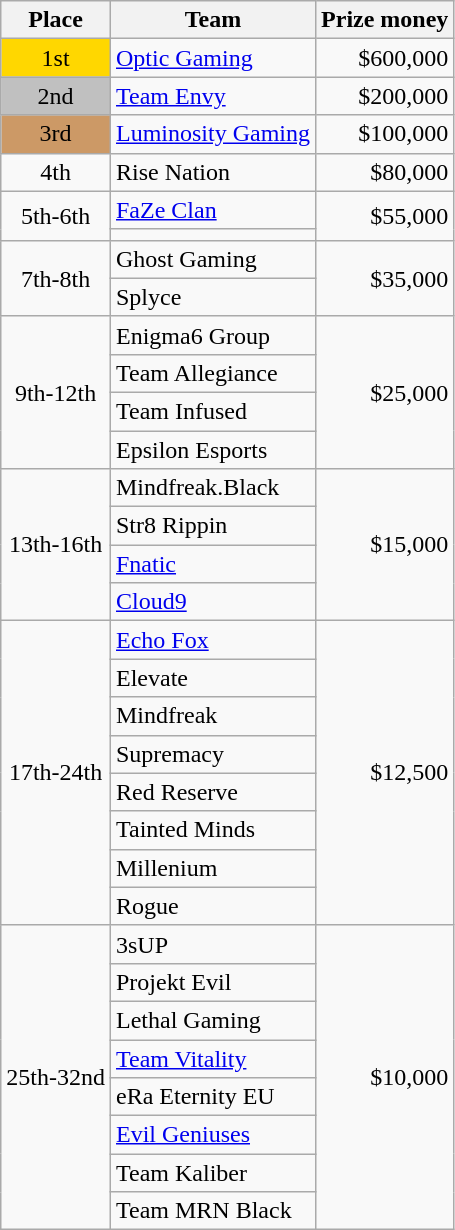<table class="wikitable" style="text-align:left">
<tr>
<th>Place</th>
<th>Team</th>
<th>Prize money</th>
</tr>
<tr>
<td style="text-align:center; background:gold;">1st</td>
<td><a href='#'>Optic Gaming</a></td>
<td style="text-align:right">$600,000</td>
</tr>
<tr>
<td style="text-align:center; background:silver;">2nd</td>
<td><a href='#'>Team Envy</a></td>
<td style="text-align:right">$200,000</td>
</tr>
<tr>
<td style="text-align:center; background:#c96;">3rd</td>
<td><a href='#'>Luminosity Gaming</a></td>
<td style="text-align:right">$100,000</td>
</tr>
<tr>
<td style="text-align:center">4th</td>
<td>Rise Nation</td>
<td style="text-align:right">$80,000</td>
</tr>
<tr>
<td style="text-align:center" rowspan="2">5th-6th</td>
<td><a href='#'>FaZe Clan</a></td>
<td style="text-align:right" rowspan="2">$55,000</td>
</tr>
<tr>
<td></td>
</tr>
<tr>
<td style="text-align:center" rowspan="2">7th-8th</td>
<td>Ghost Gaming</td>
<td style="text-align:right" rowspan="2">$35,000</td>
</tr>
<tr>
<td>Splyce</td>
</tr>
<tr>
<td style="text-align:center" rowspan="4">9th-12th</td>
<td>Enigma6 Group</td>
<td style="text-align:right" rowspan="4">$25,000</td>
</tr>
<tr>
<td>Team Allegiance</td>
</tr>
<tr>
<td>Team Infused</td>
</tr>
<tr>
<td>Epsilon Esports</td>
</tr>
<tr>
<td style="text-align:center" rowspan="4">13th-16th</td>
<td>Mindfreak.Black</td>
<td style="text-align:right" rowspan="4">$15,000</td>
</tr>
<tr>
<td>Str8 Rippin</td>
</tr>
<tr>
<td><a href='#'>Fnatic</a></td>
</tr>
<tr>
<td><a href='#'>Cloud9</a></td>
</tr>
<tr>
<td style="text-align:center" rowspan="8">17th-24th</td>
<td><a href='#'>Echo Fox</a></td>
<td style="text-align:right" rowspan="8">$12,500</td>
</tr>
<tr>
<td>Elevate</td>
</tr>
<tr>
<td>Mindfreak</td>
</tr>
<tr>
<td>Supremacy</td>
</tr>
<tr>
<td>Red Reserve</td>
</tr>
<tr>
<td>Tainted Minds</td>
</tr>
<tr>
<td>Millenium</td>
</tr>
<tr>
<td>Rogue</td>
</tr>
<tr>
<td style="text-align:center" rowspan="8">25th-32nd</td>
<td>3sUP</td>
<td style="text-align:right" rowspan="8">$10,000</td>
</tr>
<tr>
<td>Projekt Evil</td>
</tr>
<tr>
<td>Lethal Gaming</td>
</tr>
<tr>
<td><a href='#'>Team Vitality</a></td>
</tr>
<tr>
<td>eRa Eternity EU</td>
</tr>
<tr>
<td><a href='#'>Evil Geniuses</a></td>
</tr>
<tr>
<td>Team Kaliber</td>
</tr>
<tr>
<td>Team MRN Black</td>
</tr>
</table>
